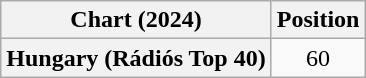<table class="wikitable sortable plainrowheaders" style="text-align:center">
<tr>
<th scope="col">Chart (2024)</th>
<th scope="col">Position</th>
</tr>
<tr>
<th scope="row">Hungary (Rádiós Top 40)</th>
<td>60</td>
</tr>
</table>
